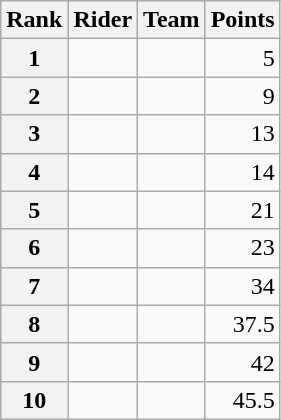<table class="wikitable">
<tr>
<th scope="col">Rank</th>
<th scope="col">Rider</th>
<th scope="col">Team</th>
<th scope="col">Points</th>
</tr>
<tr>
<th scope="row">1</th>
<td>   </td>
<td></td>
<td style="text-align:right;">5</td>
</tr>
<tr>
<th scope="row">2</th>
<td></td>
<td></td>
<td style="text-align:right;">9</td>
</tr>
<tr>
<th scope="row">3</th>
<td></td>
<td></td>
<td style="text-align:right;">13</td>
</tr>
<tr>
<th scope="row">4</th>
<td></td>
<td></td>
<td style="text-align:right;">14</td>
</tr>
<tr>
<th scope="row">5</th>
<td></td>
<td></td>
<td style="text-align:right;">21</td>
</tr>
<tr>
<th scope="row">6</th>
<td></td>
<td></td>
<td style="text-align:right;">23</td>
</tr>
<tr>
<th scope="row">7</th>
<td></td>
<td></td>
<td style="text-align:right;">34</td>
</tr>
<tr>
<th scope="row">8</th>
<td></td>
<td></td>
<td style="text-align:right;">37.5</td>
</tr>
<tr>
<th scope="row">9</th>
<td></td>
<td></td>
<td style="text-align:right;">42</td>
</tr>
<tr>
<th scope="row">10</th>
<td></td>
<td></td>
<td style="text-align:right;">45.5</td>
</tr>
</table>
